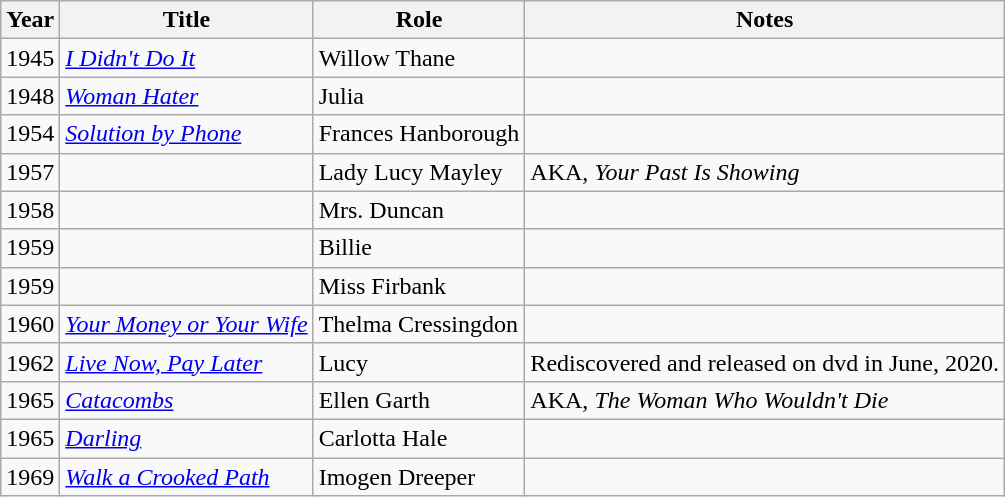<table class="wikitable sortable">
<tr>
<th>Year</th>
<th>Title</th>
<th>Role</th>
<th class="unsortable">Notes</th>
</tr>
<tr>
<td>1945</td>
<td><em><a href='#'>I Didn't Do It</a></em></td>
<td>Willow Thane</td>
<td></td>
</tr>
<tr>
<td>1948</td>
<td><em><a href='#'>Woman Hater</a></em></td>
<td>Julia</td>
<td></td>
</tr>
<tr>
<td>1954</td>
<td><em><a href='#'>Solution by Phone</a></em></td>
<td>Frances Hanborough</td>
<td></td>
</tr>
<tr>
<td>1957</td>
<td><em></em></td>
<td>Lady Lucy Mayley</td>
<td>AKA, <em>Your Past Is Showing</em></td>
</tr>
<tr>
<td>1958</td>
<td><em></em></td>
<td>Mrs. Duncan</td>
<td></td>
</tr>
<tr>
<td>1959</td>
<td><em></em></td>
<td>Billie</td>
<td></td>
</tr>
<tr>
<td>1959</td>
<td><em></em></td>
<td>Miss Firbank</td>
<td></td>
</tr>
<tr>
<td>1960</td>
<td><em><a href='#'>Your Money or Your Wife</a></em></td>
<td>Thelma Cressingdon</td>
</tr>
<tr>
<td>1962</td>
<td><em><a href='#'>Live Now, Pay Later</a></em></td>
<td>Lucy</td>
<td>Rediscovered and released on dvd in June, 2020.</td>
</tr>
<tr>
<td>1965</td>
<td><em><a href='#'>Catacombs</a></em></td>
<td>Ellen Garth</td>
<td>AKA, <em>The Woman Who Wouldn't Die</em></td>
</tr>
<tr>
<td>1965</td>
<td><em><a href='#'>Darling</a></em></td>
<td>Carlotta Hale</td>
<td></td>
</tr>
<tr>
<td>1969</td>
<td><em><a href='#'>Walk a Crooked Path</a></em></td>
<td>Imogen Dreeper</td>
<td></td>
</tr>
</table>
